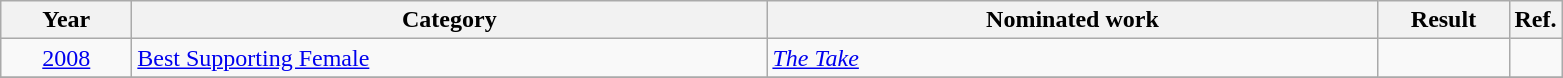<table class=wikitable>
<tr>
<th scope="col" style="width:5em;">Year</th>
<th scope="col" style="width:26em;">Category</th>
<th scope="col" style="width:25em;">Nominated work</th>
<th scope="col" style="width:5em;">Result</th>
<th>Ref.</th>
</tr>
<tr>
<td style="text-align:center;"><a href='#'>2008</a></td>
<td><a href='#'>Best Supporting Female</a></td>
<td><em><a href='#'>The Take</a></em></td>
<td></td>
<td></td>
</tr>
<tr>
</tr>
</table>
